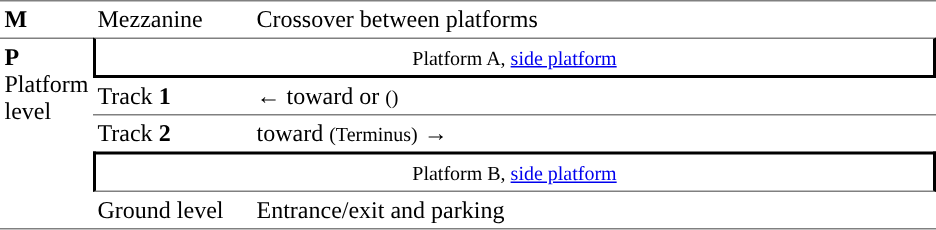<table border=0 cellspacing=0 cellpadding=3>
<tr>
<td style="border-top:solid 1px gray;" width=50><strong>M</strong></td>
<td style="border-top:solid 1px gray;" width=100>Mezzanine</td>
<td style="border-top:solid 1px gray;" width=450>Crossover between platforms</td>
</tr>
<tr>
<td style="border-top:solid 1px gray;border-bottom:solid 1px gray;" rowspan=5 valign=top><strong>P</strong><br>Platform level</td>
<td style="border-top:solid 1px gray;border-right:solid 2px black;border-left:solid 2px black;border-bottom:solid 2px black;text-align:center;" colspan=2><small>Platform A, <a href='#'>side platform</a></small> </td>
</tr>
<tr>
<td style="border-bottom:solid 1px gray;">Track <strong>1</strong></td>
<td style="border-bottom:solid 1px gray;">←  toward  or  <small>()</small></td>
</tr>
<tr>
<td>Track <strong>2</strong></td>
<td>  toward  <small>(Terminus)</small> →</td>
</tr>
<tr>
<td style="border-bottom:solid 1px gray;border-top:solid 2px black;border-right:solid 2px black;border-left:solid 2px black;text-align:center;" colspan=2><small>Platform B, <a href='#'>side platform</a></small> </td>
</tr>
<tr>
<td style="border-bottom:solid 1px gray;">Ground level</td>
<td style="border-bottom:solid 1px gray;">Entrance/exit and parking</td>
</tr>
</table>
